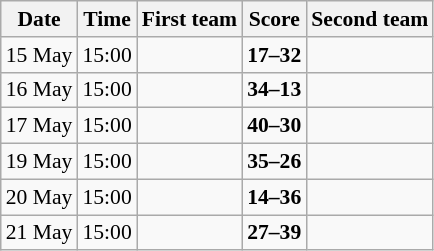<table class="wikitable" style="text-align: center; font-size:90% ">
<tr>
<th>Date</th>
<th>Time</th>
<th><strong>First team</strong></th>
<th>Score</th>
<th><strong>Second team</strong></th>
</tr>
<tr>
<td>15 May</td>
<td>15:00</td>
<td align=right><strong></strong></td>
<td align=center><strong>17–32</strong></td>
<td align=left><strong></strong></td>
</tr>
<tr>
<td>16 May</td>
<td>15:00</td>
<td align=right><strong></strong></td>
<td align=center><strong>34–13</strong></td>
<td align=left><strong></strong></td>
</tr>
<tr>
<td>17 May</td>
<td>15:00</td>
<td align=right><strong></strong></td>
<td align=center><strong>40–30</strong></td>
<td align=left><strong></strong></td>
</tr>
<tr>
<td>19 May</td>
<td>15:00</td>
<td align=right><strong></strong></td>
<td align=center><strong>35–26</strong></td>
<td align=left><strong></strong></td>
</tr>
<tr>
<td>20 May</td>
<td>15:00</td>
<td align=right><strong></strong></td>
<td align=center><strong>14–36</strong></td>
<td align=left><strong></strong></td>
</tr>
<tr>
<td>21 May</td>
<td>15:00</td>
<td align=right><strong></strong></td>
<td align=center><strong>27–39</strong></td>
<td align=left><strong></strong></td>
</tr>
</table>
